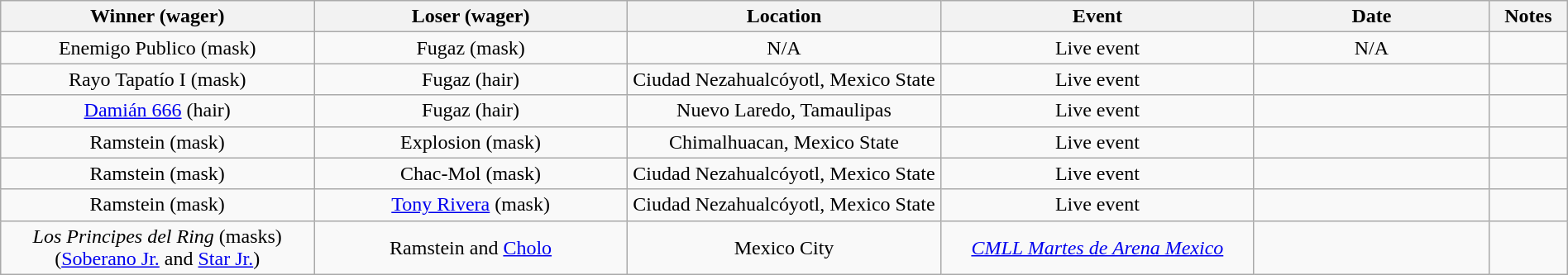<table class="wikitable sortable" width=100%  style="text-align: center">
<tr>
<th width=20% scope="col">Winner (wager)</th>
<th width=20% scope="col">Loser (wager)</th>
<th width=20% scope="col">Location</th>
<th width=20% scope="col">Event</th>
<th width=15% scope="col">Date</th>
<th class="unsortable" width=5% scope="col">Notes</th>
</tr>
<tr>
<td>Enemigo Publico (mask)</td>
<td>Fugaz (mask)</td>
<td>N/A</td>
<td>Live event</td>
<td>N/A</td>
<td></td>
</tr>
<tr>
<td>Rayo Tapatío I (mask)</td>
<td>Fugaz (hair)</td>
<td>Ciudad Nezahualcóyotl, Mexico State</td>
<td>Live event</td>
<td></td>
<td></td>
</tr>
<tr>
<td><a href='#'>Damián 666</a> (hair)</td>
<td>Fugaz (hair)</td>
<td>Nuevo Laredo, Tamaulipas</td>
<td>Live event</td>
<td></td>
<td></td>
</tr>
<tr>
<td>Ramstein (mask)</td>
<td>Explosion (mask)</td>
<td>Chimalhuacan, Mexico State</td>
<td>Live event</td>
<td></td>
<td></td>
</tr>
<tr>
<td>Ramstein (mask)</td>
<td>Chac-Mol (mask)</td>
<td>Ciudad Nezahualcóyotl, Mexico State</td>
<td>Live event</td>
<td></td>
<td> </td>
</tr>
<tr>
<td>Ramstein (mask)</td>
<td><a href='#'>Tony Rivera</a> (mask)</td>
<td>Ciudad Nezahualcóyotl, Mexico State</td>
<td>Live event</td>
<td></td>
<td> </td>
</tr>
<tr>
<td><em>Los Principes del Ring</em> (masks)<br>(<a href='#'>Soberano Jr.</a> and <a href='#'>Star Jr.</a>)</td>
<td>Ramstein and <a href='#'>Cholo</a></td>
<td>Mexico City</td>
<td><em><a href='#'>CMLL Martes de Arena Mexico</a></em></td>
<td></td>
<td></td>
</tr>
</table>
